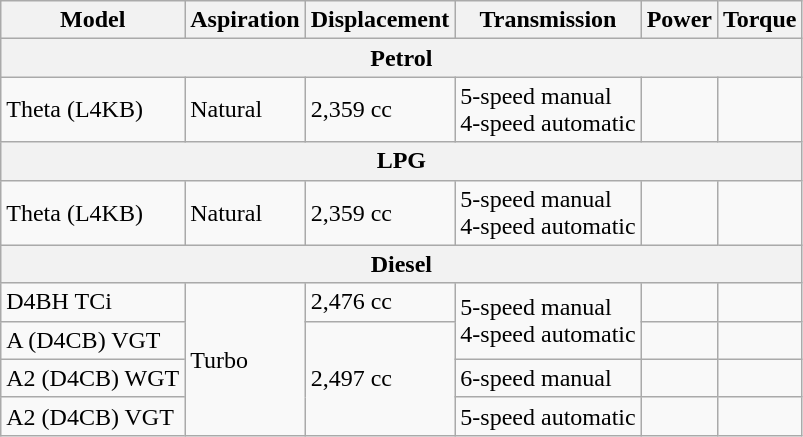<table class="wikitable collapsible">
<tr>
<th>Model</th>
<th>Aspiration</th>
<th>Displacement</th>
<th>Transmission</th>
<th>Power</th>
<th>Torque</th>
</tr>
<tr>
<th colspan="6">Petrol</th>
</tr>
<tr>
<td>Theta (L4KB)</td>
<td>Natural</td>
<td>2,359 cc</td>
<td>5-speed manual<br>4-speed automatic</td>
<td></td>
<td></td>
</tr>
<tr>
<th colspan="6">LPG</th>
</tr>
<tr>
<td>Theta (L4KB)</td>
<td>Natural</td>
<td>2,359 cc</td>
<td>5-speed manual<br>4-speed automatic</td>
<td></td>
<td></td>
</tr>
<tr>
<th colspan="6">Diesel</th>
</tr>
<tr>
<td>D4BH TCi</td>
<td rowspan="4">Turbo</td>
<td>2,476 cc</td>
<td rowspan="2">5-speed manual<br>4-speed automatic</td>
<td></td>
<td></td>
</tr>
<tr>
<td>A (D4CB) VGT</td>
<td rowspan="3">2,497 cc</td>
<td></td>
<td></td>
</tr>
<tr>
<td>A2 (D4CB) WGT</td>
<td>6-speed manual</td>
<td></td>
<td></td>
</tr>
<tr>
<td>A2 (D4CB) VGT</td>
<td>5-speed automatic</td>
<td></td>
<td></td>
</tr>
</table>
